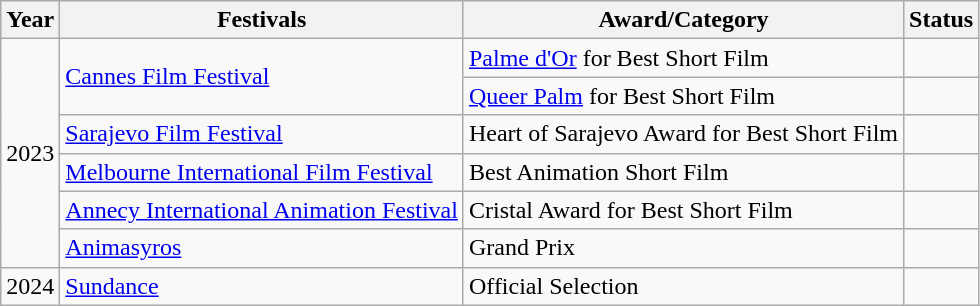<table class="wikitable">
<tr>
<th>Year</th>
<th>Festivals</th>
<th>Award/Category</th>
<th>Status</th>
</tr>
<tr>
<td rowspan="6">2023</td>
<td rowspan="2"><a href='#'>Cannes Film Festival</a></td>
<td><a href='#'>Palme d'Or</a> for Best Short Film</td>
<td></td>
</tr>
<tr>
<td><a href='#'>Queer Palm</a> for Best Short Film</td>
<td></td>
</tr>
<tr>
<td><a href='#'>Sarajevo Film Festival</a></td>
<td>Heart of Sarajevo Award for Best Short Film</td>
<td></td>
</tr>
<tr>
<td><a href='#'>Melbourne International Film Festival</a></td>
<td>Best Animation Short Film</td>
<td></td>
</tr>
<tr>
<td><a href='#'>Annecy International Animation Festival</a></td>
<td>Cristal Award for Best Short Film</td>
<td></td>
</tr>
<tr>
<td><a href='#'>Animasyros</a></td>
<td>Grand Prix</td>
<td></td>
</tr>
<tr>
<td>2024</td>
<td><a href='#'>Sundance</a></td>
<td>Official Selection</td>
<td></td>
</tr>
</table>
